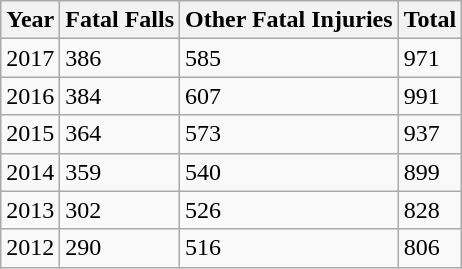<table class="wikitable">
<tr>
<th>Year</th>
<th>Fatal Falls</th>
<th>Other Fatal Injuries</th>
<th>Total</th>
</tr>
<tr>
<td>2017</td>
<td>386</td>
<td>585</td>
<td>971</td>
</tr>
<tr>
<td>2016</td>
<td>384</td>
<td>607</td>
<td>991</td>
</tr>
<tr>
<td>2015</td>
<td>364</td>
<td>573</td>
<td>937</td>
</tr>
<tr>
<td>2014</td>
<td>359</td>
<td>540</td>
<td>899</td>
</tr>
<tr>
<td>2013</td>
<td>302</td>
<td>526</td>
<td>828</td>
</tr>
<tr>
<td>2012</td>
<td>290</td>
<td>516</td>
<td>806</td>
</tr>
</table>
